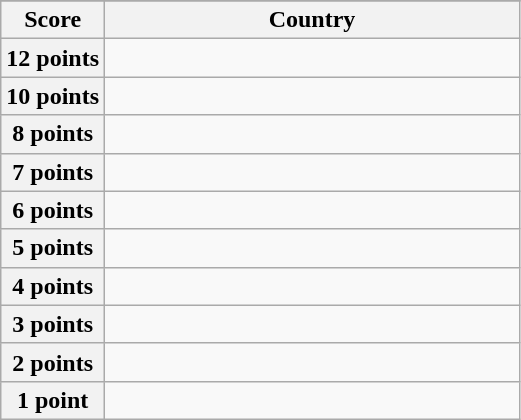<table class="wikitable">
<tr>
</tr>
<tr>
<th scope="col" width="20%">Score</th>
<th scope="col">Country</th>
</tr>
<tr>
<th scope="row">12 points</th>
<td></td>
</tr>
<tr>
<th scope="row">10 points</th>
<td></td>
</tr>
<tr>
<th scope="row">8 points</th>
<td></td>
</tr>
<tr>
<th scope="row">7 points</th>
<td></td>
</tr>
<tr>
<th scope="row">6 points</th>
<td></td>
</tr>
<tr>
<th scope="row">5 points</th>
<td></td>
</tr>
<tr>
<th scope="row">4 points</th>
<td></td>
</tr>
<tr>
<th scope="row">3 points</th>
<td></td>
</tr>
<tr>
<th scope="row">2 points</th>
<td></td>
</tr>
<tr>
<th scope="row">1 point</th>
<td></td>
</tr>
</table>
